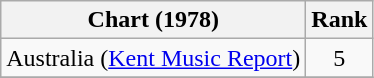<table class="wikitable">
<tr>
<th>Chart (1978)</th>
<th style="text-align:center;">Rank</th>
</tr>
<tr>
<td>Australia (<a href='#'>Kent Music Report</a>)</td>
<td style="text-align:center;">5</td>
</tr>
<tr>
</tr>
</table>
